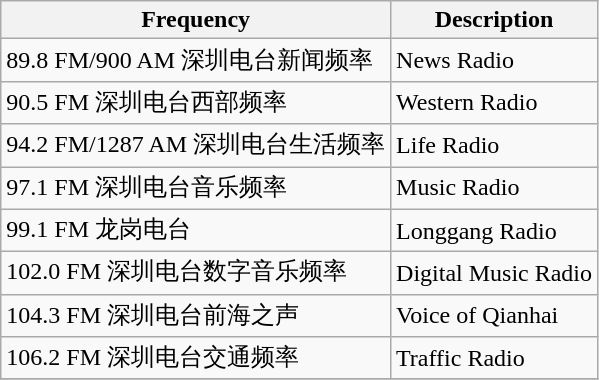<table class="wikitable">
<tr>
<th>Frequency</th>
<th>Description</th>
</tr>
<tr>
<td>89.8 FM/900 AM 深圳电台新闻频率</td>
<td>News Radio</td>
</tr>
<tr>
<td>90.5 FM 深圳电台西部频率</td>
<td>Western Radio</td>
</tr>
<tr>
<td>94.2 FM/1287 AM 深圳电台生活频率</td>
<td>Life Radio</td>
</tr>
<tr>
<td>97.1 FM 深圳电台音乐频率</td>
<td>Music Radio</td>
</tr>
<tr>
<td>99.1 FM 龙岗电台</td>
<td>Longgang Radio</td>
</tr>
<tr>
<td>102.0 FM 深圳电台数字音乐频率</td>
<td>Digital Music Radio</td>
</tr>
<tr>
<td>104.3 FM 深圳电台前海之声</td>
<td>Voice of Qianhai</td>
</tr>
<tr>
<td>106.2 FM 深圳电台交通频率</td>
<td>Traffic Radio</td>
</tr>
<tr>
</tr>
</table>
